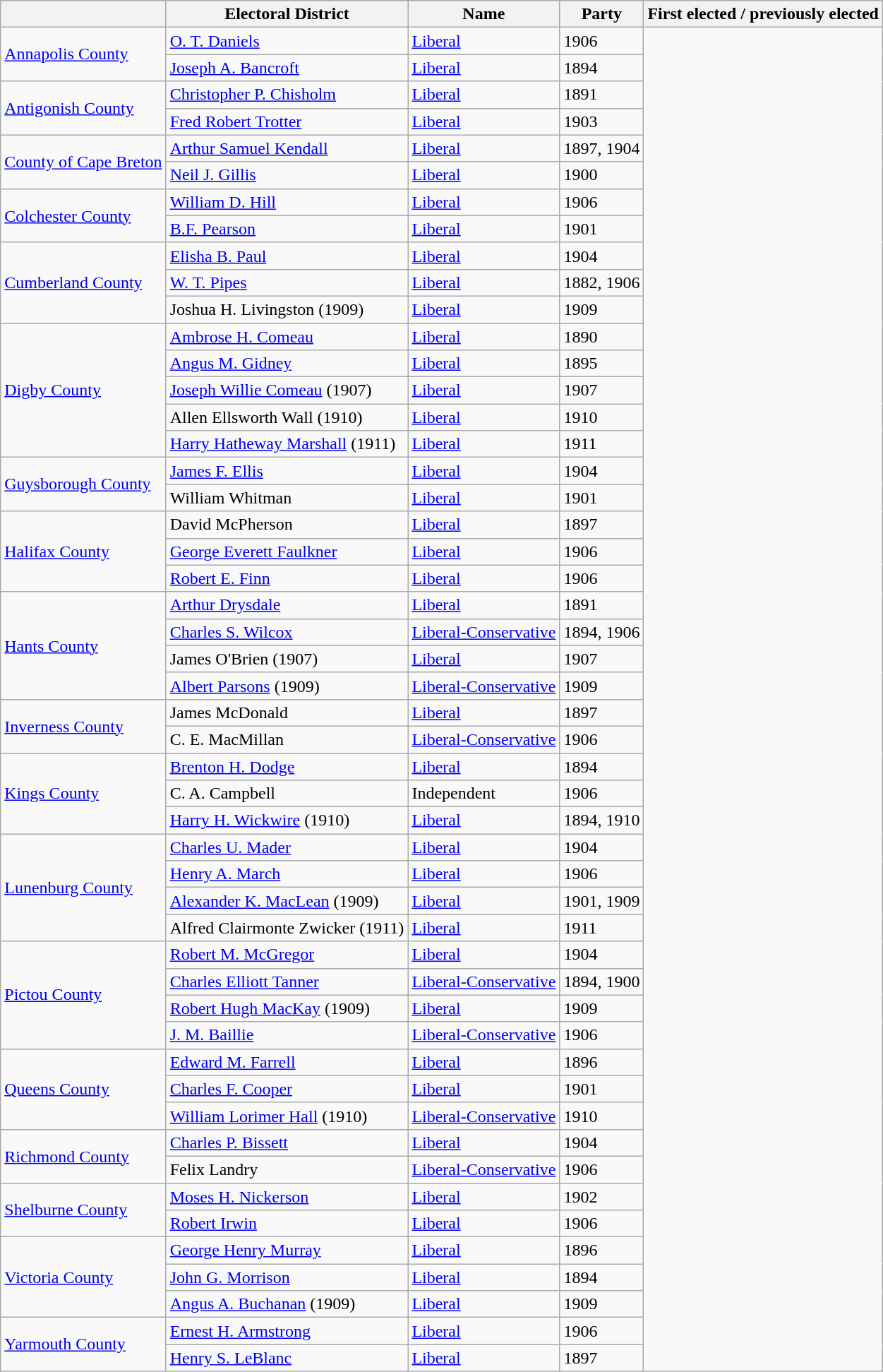<table class="wikitable sortable">
<tr>
<th></th>
<th>Electoral District</th>
<th>Name</th>
<th>Party</th>
<th>First elected / previously elected</th>
</tr>
<tr>
<td rowspan=2><a href='#'>Annapolis County</a></td>
<td><a href='#'>O. T. Daniels</a></td>
<td><a href='#'>Liberal</a></td>
<td>1906</td>
</tr>
<tr>
<td><a href='#'>Joseph A. Bancroft</a></td>
<td><a href='#'>Liberal</a></td>
<td>1894</td>
</tr>
<tr>
<td rowspan=2><a href='#'>Antigonish County</a></td>
<td><a href='#'>Christopher P. Chisholm</a></td>
<td><a href='#'>Liberal</a></td>
<td>1891</td>
</tr>
<tr>
<td><a href='#'>Fred Robert Trotter</a></td>
<td><a href='#'>Liberal</a></td>
<td>1903</td>
</tr>
<tr>
<td rowspan=2><a href='#'>County of Cape Breton</a></td>
<td><a href='#'>Arthur Samuel Kendall</a></td>
<td><a href='#'>Liberal</a></td>
<td>1897, 1904</td>
</tr>
<tr>
<td><a href='#'>Neil J. Gillis</a></td>
<td><a href='#'>Liberal</a></td>
<td>1900</td>
</tr>
<tr>
<td rowspan=2><a href='#'>Colchester County</a></td>
<td><a href='#'>William D. Hill</a></td>
<td><a href='#'>Liberal</a></td>
<td>1906</td>
</tr>
<tr>
<td><a href='#'>B.F. Pearson</a></td>
<td><a href='#'>Liberal</a></td>
<td>1901</td>
</tr>
<tr>
<td rowspan=3><a href='#'>Cumberland County</a></td>
<td><a href='#'>Elisha B. Paul</a></td>
<td><a href='#'>Liberal</a></td>
<td>1904</td>
</tr>
<tr>
<td><a href='#'>W. T. Pipes</a></td>
<td><a href='#'>Liberal</a></td>
<td>1882, 1906</td>
</tr>
<tr>
<td>Joshua H. Livingston (1909)</td>
<td><a href='#'>Liberal</a></td>
<td>1909</td>
</tr>
<tr>
<td rowspan=5><a href='#'>Digby County</a></td>
<td><a href='#'>Ambrose H. Comeau</a></td>
<td><a href='#'>Liberal</a></td>
<td>1890</td>
</tr>
<tr>
<td><a href='#'>Angus M. Gidney</a></td>
<td><a href='#'>Liberal</a></td>
<td>1895</td>
</tr>
<tr>
<td><a href='#'>Joseph Willie Comeau</a> (1907)</td>
<td><a href='#'>Liberal</a></td>
<td>1907</td>
</tr>
<tr>
<td>Allen Ellsworth Wall (1910)</td>
<td><a href='#'>Liberal</a></td>
<td>1910</td>
</tr>
<tr>
<td><a href='#'>Harry Hatheway Marshall</a> (1911)</td>
<td><a href='#'>Liberal</a></td>
<td>1911</td>
</tr>
<tr>
<td rowspan=2><a href='#'>Guysborough County</a></td>
<td><a href='#'>James F. Ellis</a></td>
<td><a href='#'>Liberal</a></td>
<td>1904</td>
</tr>
<tr>
<td>William Whitman</td>
<td><a href='#'>Liberal</a></td>
<td>1901</td>
</tr>
<tr>
<td rowspan=3><a href='#'>Halifax County</a></td>
<td>David McPherson</td>
<td><a href='#'>Liberal</a></td>
<td>1897</td>
</tr>
<tr>
<td><a href='#'>George Everett Faulkner</a></td>
<td><a href='#'>Liberal</a></td>
<td>1906</td>
</tr>
<tr>
<td><a href='#'>Robert E. Finn</a></td>
<td><a href='#'>Liberal</a></td>
<td>1906</td>
</tr>
<tr>
<td rowspan=4><a href='#'>Hants County</a></td>
<td><a href='#'>Arthur Drysdale</a></td>
<td><a href='#'>Liberal</a></td>
<td>1891</td>
</tr>
<tr>
<td><a href='#'>Charles S. Wilcox</a></td>
<td><a href='#'>Liberal-Conservative</a></td>
<td>1894, 1906</td>
</tr>
<tr>
<td>James O'Brien (1907)</td>
<td><a href='#'>Liberal</a></td>
<td>1907</td>
</tr>
<tr>
<td><a href='#'>Albert Parsons</a> (1909)</td>
<td><a href='#'>Liberal-Conservative</a></td>
<td>1909</td>
</tr>
<tr>
<td rowspan=2><a href='#'>Inverness County</a></td>
<td>James McDonald</td>
<td><a href='#'>Liberal</a></td>
<td>1897</td>
</tr>
<tr>
<td>C. E. MacMillan</td>
<td><a href='#'>Liberal-Conservative</a></td>
<td>1906</td>
</tr>
<tr>
<td rowspan=3><a href='#'>Kings County</a></td>
<td><a href='#'>Brenton H. Dodge</a></td>
<td><a href='#'>Liberal</a></td>
<td>1894</td>
</tr>
<tr>
<td>C. A. Campbell</td>
<td>Independent</td>
<td>1906</td>
</tr>
<tr>
<td><a href='#'>Harry H. Wickwire</a> (1910)</td>
<td><a href='#'>Liberal</a></td>
<td>1894, 1910</td>
</tr>
<tr>
<td rowspan=4><a href='#'>Lunenburg County</a></td>
<td><a href='#'>Charles U. Mader</a></td>
<td><a href='#'>Liberal</a></td>
<td>1904</td>
</tr>
<tr>
<td><a href='#'>Henry A. March</a></td>
<td><a href='#'>Liberal</a></td>
<td>1906</td>
</tr>
<tr>
<td><a href='#'>Alexander K. MacLean</a> (1909)</td>
<td><a href='#'>Liberal</a></td>
<td>1901, 1909</td>
</tr>
<tr>
<td>Alfred Clairmonte Zwicker (1911)</td>
<td><a href='#'>Liberal</a></td>
<td>1911</td>
</tr>
<tr>
<td rowspan=4><a href='#'>Pictou County</a></td>
<td><a href='#'>Robert M. McGregor</a></td>
<td><a href='#'>Liberal</a></td>
<td>1904</td>
</tr>
<tr>
<td><a href='#'>Charles Elliott Tanner</a></td>
<td><a href='#'>Liberal-Conservative</a></td>
<td>1894, 1900</td>
</tr>
<tr>
<td><a href='#'>Robert Hugh MacKay</a> (1909)</td>
<td><a href='#'>Liberal</a></td>
<td>1909</td>
</tr>
<tr>
<td><a href='#'>J. M. Baillie</a></td>
<td><a href='#'>Liberal-Conservative</a></td>
<td>1906</td>
</tr>
<tr>
<td rowspan=3><a href='#'>Queens County</a></td>
<td><a href='#'>Edward M. Farrell</a></td>
<td><a href='#'>Liberal</a></td>
<td>1896</td>
</tr>
<tr>
<td><a href='#'>Charles F. Cooper</a></td>
<td><a href='#'>Liberal</a></td>
<td>1901</td>
</tr>
<tr>
<td><a href='#'>William Lorimer Hall</a> (1910)</td>
<td><a href='#'>Liberal-Conservative</a></td>
<td>1910</td>
</tr>
<tr>
<td rowspan=2><a href='#'>Richmond County</a></td>
<td><a href='#'>Charles P. Bissett</a></td>
<td><a href='#'>Liberal</a></td>
<td>1904</td>
</tr>
<tr>
<td>Felix Landry</td>
<td><a href='#'>Liberal-Conservative</a></td>
<td>1906</td>
</tr>
<tr>
<td rowspan=2><a href='#'>Shelburne County</a></td>
<td><a href='#'>Moses H. Nickerson</a></td>
<td><a href='#'>Liberal</a></td>
<td>1902</td>
</tr>
<tr>
<td><a href='#'>Robert Irwin</a></td>
<td><a href='#'>Liberal</a></td>
<td>1906</td>
</tr>
<tr>
<td rowspan=3><a href='#'>Victoria County</a></td>
<td><a href='#'>George Henry Murray</a></td>
<td><a href='#'>Liberal</a></td>
<td>1896</td>
</tr>
<tr>
<td><a href='#'>John G. Morrison</a></td>
<td><a href='#'>Liberal</a></td>
<td>1894</td>
</tr>
<tr>
<td><a href='#'>Angus A. Buchanan</a> (1909)</td>
<td><a href='#'>Liberal</a></td>
<td>1909</td>
</tr>
<tr>
<td rowspan=2><a href='#'>Yarmouth County</a></td>
<td><a href='#'>Ernest H. Armstrong</a></td>
<td><a href='#'>Liberal</a></td>
<td>1906</td>
</tr>
<tr>
<td><a href='#'>Henry S. LeBlanc</a></td>
<td><a href='#'>Liberal</a></td>
<td>1897</td>
</tr>
</table>
